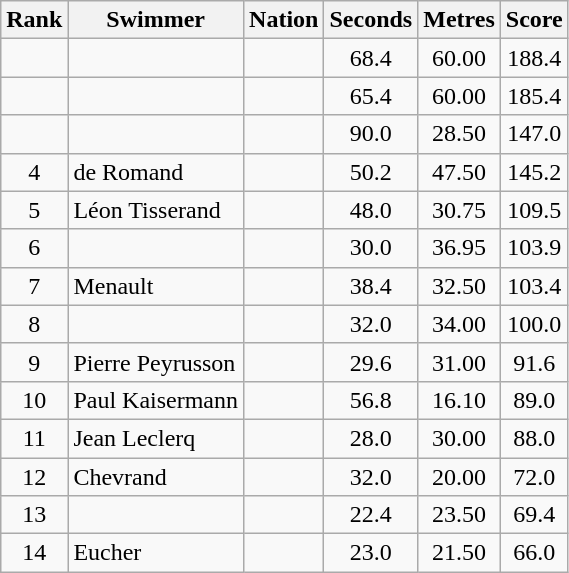<table class="wikitable sortable" style="text-align:center">
<tr>
<th>Rank</th>
<th>Swimmer</th>
<th>Nation</th>
<th>Seconds</th>
<th>Metres</th>
<th>Score</th>
</tr>
<tr>
<td></td>
<td align=left></td>
<td align=left></td>
<td>68.4</td>
<td>60.00</td>
<td>188.4</td>
</tr>
<tr>
<td></td>
<td align=left></td>
<td align=left></td>
<td>65.4</td>
<td>60.00</td>
<td>185.4</td>
</tr>
<tr>
<td></td>
<td align=left></td>
<td align=left></td>
<td>90.0</td>
<td>28.50</td>
<td>147.0</td>
</tr>
<tr>
<td>4</td>
<td align=left>de Romand</td>
<td align=left></td>
<td>50.2</td>
<td>47.50</td>
<td>145.2</td>
</tr>
<tr>
<td>5</td>
<td align=left>Léon Tisserand</td>
<td align=left></td>
<td>48.0</td>
<td>30.75</td>
<td>109.5</td>
</tr>
<tr>
<td>6</td>
<td align=left></td>
<td align=left></td>
<td>30.0</td>
<td>36.95</td>
<td>103.9</td>
</tr>
<tr>
<td>7</td>
<td align=left>Menault</td>
<td align=left></td>
<td>38.4</td>
<td>32.50</td>
<td>103.4</td>
</tr>
<tr>
<td>8</td>
<td align=left></td>
<td align=left></td>
<td>32.0</td>
<td>34.00</td>
<td>100.0</td>
</tr>
<tr>
<td>9</td>
<td align=left>Pierre Peyrusson</td>
<td align=left></td>
<td>29.6</td>
<td>31.00</td>
<td>91.6</td>
</tr>
<tr>
<td>10</td>
<td align=left>Paul Kaisermann</td>
<td align=left></td>
<td>56.8</td>
<td>16.10</td>
<td>89.0</td>
</tr>
<tr>
<td>11</td>
<td align=left>Jean Leclerq</td>
<td align=left></td>
<td>28.0</td>
<td>30.00</td>
<td>88.0</td>
</tr>
<tr>
<td>12</td>
<td align=left>Chevrand</td>
<td align=left></td>
<td>32.0</td>
<td>20.00</td>
<td>72.0</td>
</tr>
<tr>
<td>13</td>
<td align=left></td>
<td align=left></td>
<td>22.4</td>
<td>23.50</td>
<td>69.4</td>
</tr>
<tr>
<td>14</td>
<td align=left>Eucher</td>
<td align=left></td>
<td>23.0</td>
<td>21.50</td>
<td>66.0</td>
</tr>
</table>
